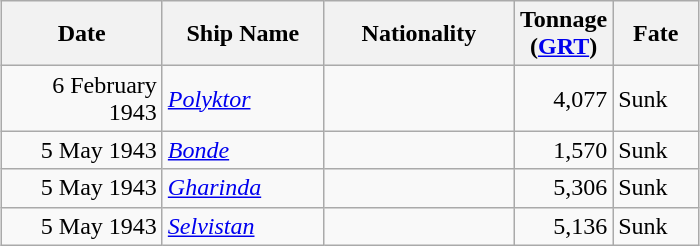<table class="wikitable sortable" style="margin: 1em auto 1em auto;">
<tr>
<th width="100px">Date</th>
<th width="100px">Ship Name</th>
<th width="120px">Nationality</th>
<th width="25px">Tonnage <br>(<a href='#'>GRT</a>)</th>
<th width="50px">Fate</th>
</tr>
<tr>
<td align="right">6 February 1943</td>
<td align="left"><a href='#'><em>Polyktor</em></a></td>
<td align="left"></td>
<td align="right">4,077</td>
<td align="left">Sunk</td>
</tr>
<tr>
<td align="right">5 May 1943</td>
<td align="left"><a href='#'><em>Bonde</em></a></td>
<td align="left"></td>
<td align="right">1,570</td>
<td align="left">Sunk</td>
</tr>
<tr>
<td align="right">5 May 1943</td>
<td align="left"><a href='#'><em>Gharinda</em></a></td>
<td align="left"></td>
<td align="right">5,306</td>
<td align="left">Sunk</td>
</tr>
<tr>
<td align="right">5 May 1943</td>
<td align="left"><a href='#'><em>Selvistan</em></a></td>
<td align="left"></td>
<td align="right">5,136</td>
<td align="left">Sunk</td>
</tr>
</table>
